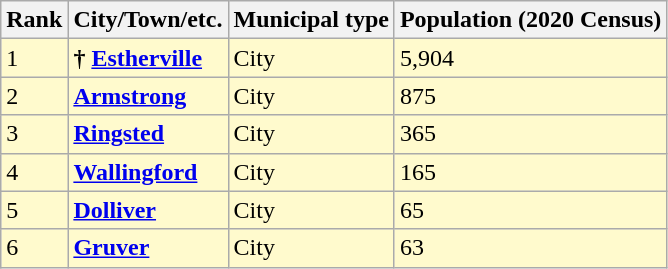<table class="wikitable sortable">
<tr>
<th>Rank</th>
<th>City/Town/etc.</th>
<th>Municipal type</th>
<th>Population (2020 Census)</th>
</tr>
<tr style="background-color:#FFFACD;">
<td>1</td>
<td><strong>†</strong> <strong><a href='#'>Estherville</a></strong></td>
<td>City</td>
<td>5,904</td>
</tr>
<tr style="background-color:#FFFACD;">
<td>2</td>
<td><strong><a href='#'>Armstrong</a></strong></td>
<td>City</td>
<td>875</td>
</tr>
<tr style="background-color:#FFFACD;">
<td>3</td>
<td><strong><a href='#'>Ringsted</a></strong></td>
<td>City</td>
<td>365</td>
</tr>
<tr style="background-color:#FFFACD;">
<td>4</td>
<td><strong><a href='#'>Wallingford</a></strong></td>
<td>City</td>
<td>165</td>
</tr>
<tr style="background-color:#FFFACD;">
<td>5</td>
<td><strong><a href='#'>Dolliver</a></strong></td>
<td>City</td>
<td>65</td>
</tr>
<tr style="background-color:#FFFACD;">
<td>6</td>
<td><strong><a href='#'>Gruver</a></strong></td>
<td>City</td>
<td>63</td>
</tr>
</table>
